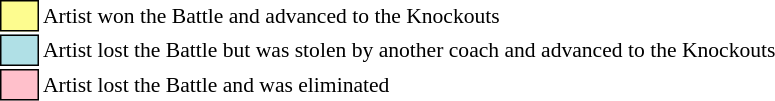<table class="toccolours" style="font-size: 90%; white-space: nowrap;">
<tr>
<td style="background:#fdfc8f; border:1px solid black;">      </td>
<td>Artist won the Battle and advanced to the Knockouts</td>
</tr>
<tr>
<td style="background:#b0e0e6; border:1px solid black;">      </td>
<td>Artist lost the Battle but was stolen by another coach and advanced to the Knockouts</td>
</tr>
<tr>
<td style="background:pink; border:1px solid black;">      </td>
<td>Artist lost the Battle and was eliminated</td>
</tr>
</table>
